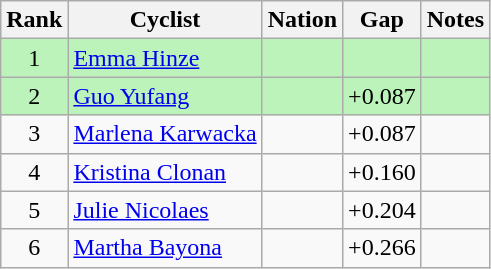<table class="wikitable" style="text-align:center">
<tr>
<th>Rank</th>
<th>Cyclist</th>
<th>Nation</th>
<th>Gap</th>
<th>Notes</th>
</tr>
<tr bgcolor=#bbf3bb>
<td>1</td>
<td align=left><a href='#'>Emma Hinze</a></td>
<td align=left></td>
<td></td>
<td></td>
</tr>
<tr bgcolor=#bbf3bb>
<td>2</td>
<td align=left><a href='#'>Guo Yufang</a></td>
<td align=left></td>
<td>+0.087</td>
<td></td>
</tr>
<tr>
<td>3</td>
<td align=left><a href='#'>Marlena Karwacka</a></td>
<td align=left></td>
<td>+0.087</td>
<td></td>
</tr>
<tr>
<td>4</td>
<td align=left><a href='#'>Kristina Clonan</a></td>
<td align=left></td>
<td>+0.160</td>
<td></td>
</tr>
<tr>
<td>5</td>
<td align=left><a href='#'>Julie Nicolaes</a></td>
<td align=left></td>
<td>+0.204</td>
<td></td>
</tr>
<tr>
<td>6</td>
<td align=left><a href='#'>Martha Bayona</a></td>
<td align=left></td>
<td>+0.266</td>
<td></td>
</tr>
</table>
